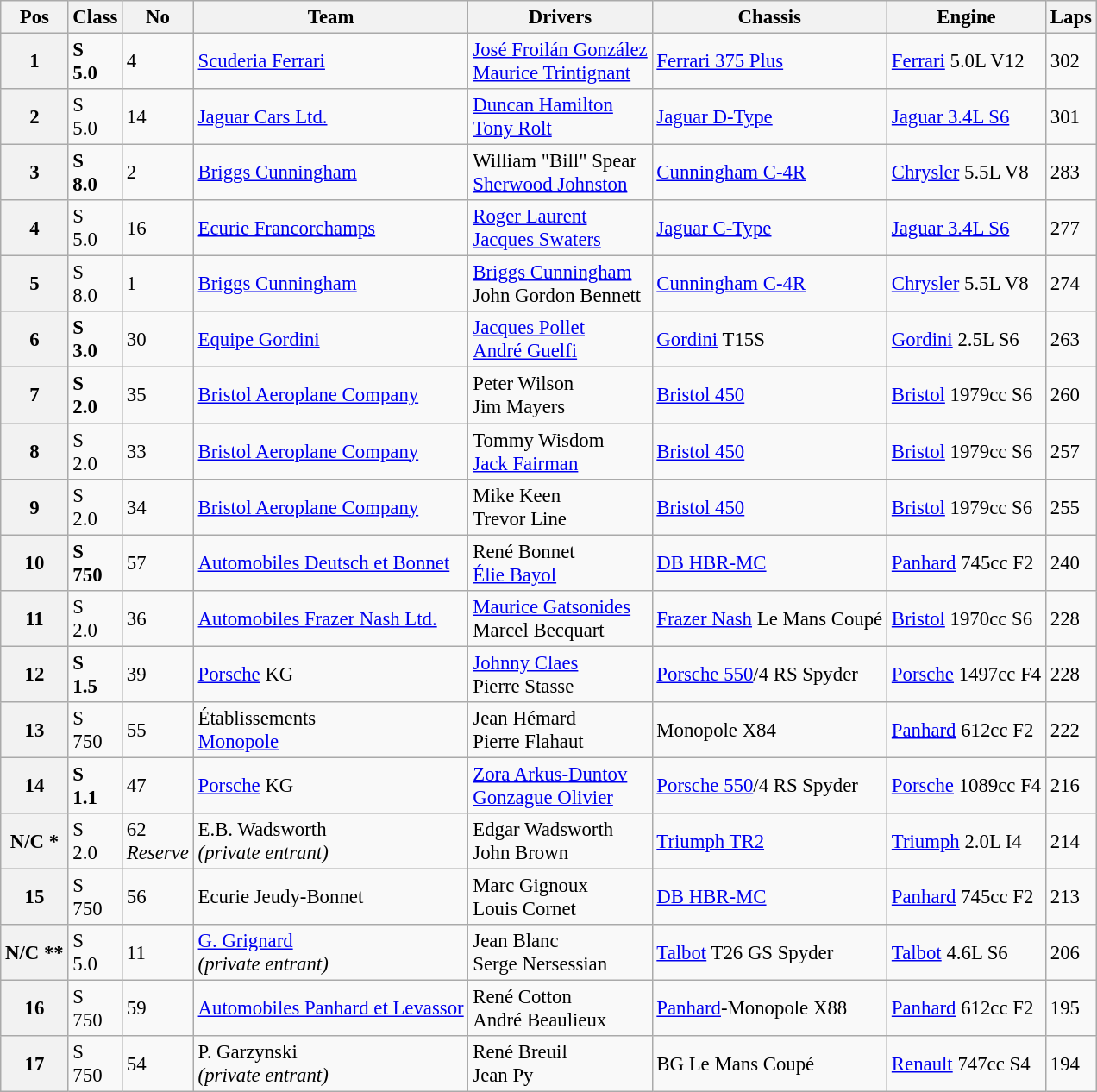<table class="wikitable" style="font-size: 95%;">
<tr>
<th>Pos</th>
<th>Class</th>
<th>No</th>
<th>Team</th>
<th>Drivers</th>
<th>Chassis</th>
<th>Engine</th>
<th>Laps</th>
</tr>
<tr>
<th>1</th>
<td><strong>S<br>5.0</strong></td>
<td>4</td>
<td> <a href='#'>Scuderia Ferrari</a></td>
<td> <a href='#'>José Froilán González</a><br> <a href='#'>Maurice Trintignant</a></td>
<td><a href='#'>Ferrari 375 Plus</a></td>
<td><a href='#'>Ferrari</a> 5.0L V12</td>
<td>302</td>
</tr>
<tr>
<th>2</th>
<td>S<br>5.0</td>
<td>14</td>
<td> <a href='#'>Jaguar Cars Ltd.</a></td>
<td> <a href='#'>Duncan Hamilton</a><br> <a href='#'>Tony Rolt</a></td>
<td><a href='#'>Jaguar D-Type</a></td>
<td><a href='#'>Jaguar 3.4L S6</a></td>
<td>301</td>
</tr>
<tr>
<th>3</th>
<td><strong>S<br>8.0</strong></td>
<td>2</td>
<td> <a href='#'>Briggs Cunningham</a></td>
<td> William "Bill" Spear<br> <a href='#'>Sherwood Johnston</a></td>
<td><a href='#'>Cunningham C-4R</a></td>
<td><a href='#'>Chrysler</a> 5.5L V8</td>
<td>283</td>
</tr>
<tr>
<th>4</th>
<td>S<br>5.0</td>
<td>16</td>
<td> <a href='#'>Ecurie Francorchamps</a></td>
<td> <a href='#'>Roger Laurent</a><br> <a href='#'>Jacques Swaters</a></td>
<td><a href='#'>Jaguar C-Type</a></td>
<td><a href='#'>Jaguar 3.4L S6</a></td>
<td>277</td>
</tr>
<tr>
<th>5</th>
<td>S<br>8.0</td>
<td>1</td>
<td> <a href='#'>Briggs Cunningham</a></td>
<td> <a href='#'>Briggs Cunningham</a><br> John Gordon Bennett</td>
<td><a href='#'>Cunningham C-4R</a></td>
<td><a href='#'>Chrysler</a> 5.5L V8</td>
<td>274</td>
</tr>
<tr>
<th>6</th>
<td><strong>S<br>3.0</strong></td>
<td>30</td>
<td> <a href='#'>Equipe Gordini</a></td>
<td> <a href='#'>Jacques Pollet</a><br> <a href='#'>André Guelfi</a></td>
<td><a href='#'>Gordini</a> T15S</td>
<td><a href='#'>Gordini</a> 2.5L S6</td>
<td>263</td>
</tr>
<tr>
<th>7</th>
<td><strong>S<br>2.0</strong></td>
<td>35</td>
<td> <a href='#'>Bristol Aeroplane Company</a></td>
<td> Peter Wilson<br> Jim Mayers</td>
<td><a href='#'>Bristol 450</a></td>
<td><a href='#'>Bristol</a> 1979cc S6</td>
<td>260</td>
</tr>
<tr>
<th>8</th>
<td>S<br>2.0</td>
<td>33</td>
<td> <a href='#'>Bristol Aeroplane Company</a></td>
<td> Tommy Wisdom<br> <a href='#'>Jack Fairman</a></td>
<td><a href='#'>Bristol 450</a></td>
<td><a href='#'>Bristol</a> 1979cc S6</td>
<td>257</td>
</tr>
<tr>
<th>9</th>
<td>S<br>2.0</td>
<td>34</td>
<td> <a href='#'>Bristol Aeroplane Company</a></td>
<td> Mike Keen<br> Trevor Line</td>
<td><a href='#'>Bristol 450</a></td>
<td><a href='#'>Bristol</a> 1979cc S6</td>
<td>255</td>
</tr>
<tr>
<th>10</th>
<td><strong>S<br>750</strong></td>
<td>57</td>
<td> <a href='#'>Automobiles Deutsch et Bonnet</a></td>
<td> René Bonnet<br> <a href='#'>Élie Bayol</a></td>
<td><a href='#'>DB HBR-MC</a></td>
<td><a href='#'>Panhard</a> 745cc F2</td>
<td>240</td>
</tr>
<tr>
<th>11</th>
<td>S<br>2.0</td>
<td>36</td>
<td> <a href='#'>Automobiles Frazer Nash Ltd.</a></td>
<td> <a href='#'>Maurice Gatsonides</a><br> Marcel Becquart</td>
<td><a href='#'>Frazer Nash</a> Le Mans Coupé</td>
<td><a href='#'>Bristol</a> 1970cc S6</td>
<td>228</td>
</tr>
<tr>
<th>12</th>
<td><strong>S<br>1.5</strong></td>
<td>39</td>
<td> <a href='#'>Porsche</a> KG</td>
<td> <a href='#'>Johnny Claes</a><br> Pierre Stasse</td>
<td><a href='#'>Porsche 550</a>/4 RS Spyder</td>
<td><a href='#'>Porsche</a> 1497cc F4</td>
<td>228</td>
</tr>
<tr>
<th>13</th>
<td>S<br>750</td>
<td>55</td>
<td> Établissements<br><a href='#'>Monopole</a></td>
<td> Jean Hémard<br> Pierre Flahaut</td>
<td>Monopole X84</td>
<td><a href='#'>Panhard</a> 612cc F2</td>
<td>222</td>
</tr>
<tr>
<th>14</th>
<td><strong>S<br>1.1</strong></td>
<td>47</td>
<td> <a href='#'>Porsche</a> KG</td>
<td> <a href='#'>Zora Arkus-Duntov</a><br> <a href='#'>Gonzague Olivier</a></td>
<td><a href='#'>Porsche 550</a>/4 RS Spyder</td>
<td><a href='#'>Porsche</a> 1089cc F4</td>
<td>216</td>
</tr>
<tr>
<th>N/C *</th>
<td>S<br>2.0</td>
<td>62<br><em>Reserve</em></td>
<td> E.B. Wadsworth<br><em>(private entrant)</em></td>
<td> Edgar Wadsworth<br> John Brown</td>
<td><a href='#'>Triumph TR2</a></td>
<td><a href='#'>Triumph</a> 2.0L I4</td>
<td>214</td>
</tr>
<tr>
<th>15</th>
<td>S<br>750</td>
<td>56</td>
<td> Ecurie Jeudy-Bonnet</td>
<td> Marc Gignoux<br> Louis Cornet</td>
<td><a href='#'>DB HBR-MC</a></td>
<td><a href='#'>Panhard</a> 745cc F2</td>
<td>213</td>
</tr>
<tr>
<th>N/C **</th>
<td>S<br>5.0</td>
<td>11</td>
<td> <a href='#'>G. Grignard</a><br><em>(private entrant)</em></td>
<td> Jean Blanc<br>  Serge Nersessian</td>
<td><a href='#'>Talbot</a> T26 GS Spyder</td>
<td><a href='#'>Talbot</a> 4.6L S6</td>
<td>206</td>
</tr>
<tr>
<th>16</th>
<td>S<br>750</td>
<td>59</td>
<td> <a href='#'>Automobiles Panhard et Levassor</a></td>
<td> René Cotton<br> André Beaulieux</td>
<td><a href='#'>Panhard</a>-Monopole X88</td>
<td><a href='#'>Panhard</a> 612cc F2</td>
<td>195</td>
</tr>
<tr>
<th>17</th>
<td>S<br>750</td>
<td>54</td>
<td> P. Garzynski<br><em>(private entrant)</em></td>
<td> René Breuil<br> Jean Py</td>
<td>BG Le Mans Coupé</td>
<td><a href='#'>Renault</a> 747cc S4</td>
<td>194</td>
</tr>
</table>
